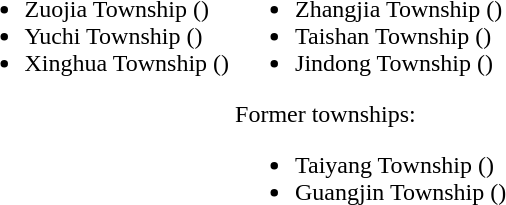<table>
<tr>
<td valign="top"><br><ul><li>Zuojia Township ()</li><li>Yuchi Township ()</li><li>Xinghua Township ()</li></ul></td>
<td valign="top"><br><ul><li>Zhangjia Township ()</li><li>Taishan Township ()</li><li>Jindong Township ()</li></ul>Former townships:<ul><li>Taiyang Township ()</li><li>Guangjin Township ()</li></ul></td>
</tr>
</table>
